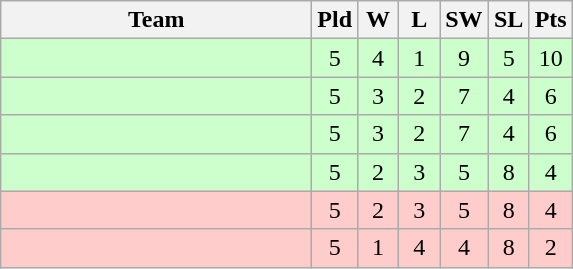<table class=wikitable style="text-align:center">
<tr>
<th width=200>Team</th>
<th width=20>Pld</th>
<th width=20>W</th>
<th width=20>L</th>
<th width=20>SW</th>
<th width=20>SL</th>
<th width=20>Pts</th>
</tr>
<tr bgcolor=#ccffcc>
<td align=left></td>
<td>5</td>
<td>4</td>
<td>1</td>
<td>9</td>
<td>5</td>
<td>10</td>
</tr>
<tr bgcolor=#ccffcc>
<td align=left></td>
<td>5</td>
<td>3</td>
<td>2</td>
<td>7</td>
<td>4</td>
<td>6</td>
</tr>
<tr bgcolor=#ccffcc>
<td align=left></td>
<td>5</td>
<td>3</td>
<td>2</td>
<td>7</td>
<td>4</td>
<td>6</td>
</tr>
<tr bgcolor=#ccffcc>
<td align=left></td>
<td>5</td>
<td>2</td>
<td>3</td>
<td>5</td>
<td>8</td>
<td>4</td>
</tr>
<tr bgcolor=#ffcccc>
<td align=left></td>
<td>5</td>
<td>2</td>
<td>3</td>
<td>5</td>
<td>8</td>
<td>4</td>
</tr>
<tr bgcolor=#ffcccc>
<td align=left></td>
<td>5</td>
<td>1</td>
<td>4</td>
<td>4</td>
<td>8</td>
<td>2</td>
</tr>
</table>
